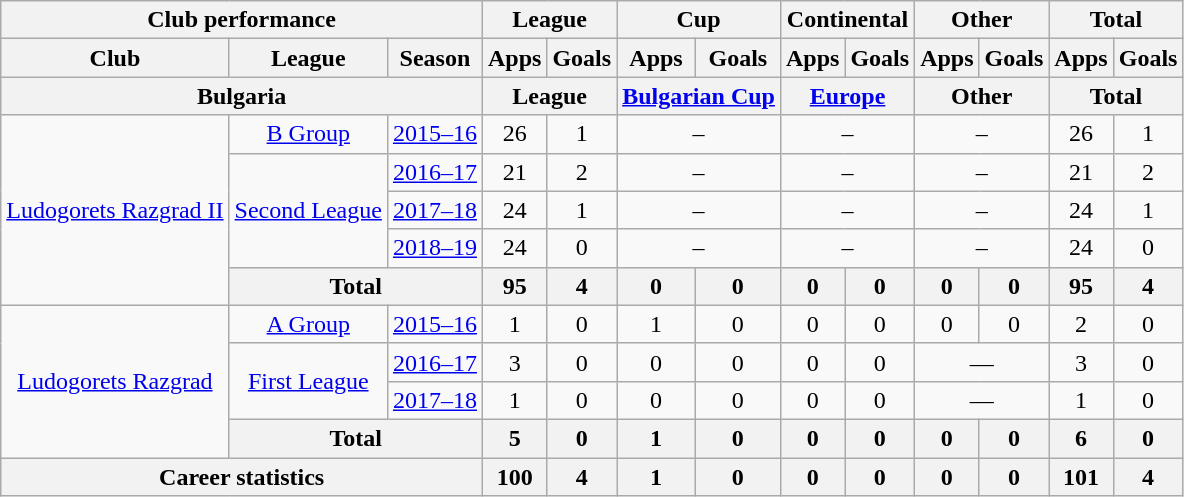<table class="wikitable" style="text-align: center">
<tr>
<th Colspan="3">Club performance</th>
<th Colspan="2">League</th>
<th Colspan="2">Cup</th>
<th Colspan="2">Continental</th>
<th Colspan="2">Other</th>
<th Colspan="3">Total</th>
</tr>
<tr>
<th>Club</th>
<th>League</th>
<th>Season</th>
<th>Apps</th>
<th>Goals</th>
<th>Apps</th>
<th>Goals</th>
<th>Apps</th>
<th>Goals</th>
<th>Apps</th>
<th>Goals</th>
<th>Apps</th>
<th>Goals</th>
</tr>
<tr>
<th Colspan="3">Bulgaria</th>
<th Colspan="2">League</th>
<th Colspan="2"><a href='#'>Bulgarian Cup</a></th>
<th Colspan="2"><a href='#'>Europe</a></th>
<th Colspan="2">Other</th>
<th Colspan="2">Total</th>
</tr>
<tr>
<td rowspan="5" valign="center"><a href='#'>Ludogorets Razgrad II</a></td>
<td rowspan="1"><a href='#'>B Group</a></td>
<td><a href='#'>2015–16</a></td>
<td>26</td>
<td>1</td>
<td colspan="2">–</td>
<td colspan="2">–</td>
<td colspan="2">–</td>
<td>26</td>
<td>1</td>
</tr>
<tr>
<td rowspan="3"><a href='#'>Second League</a></td>
<td><a href='#'>2016–17</a></td>
<td>21</td>
<td>2</td>
<td colspan="2">–</td>
<td colspan="2">–</td>
<td colspan="2">–</td>
<td>21</td>
<td>2</td>
</tr>
<tr>
<td><a href='#'>2017–18</a></td>
<td>24</td>
<td>1</td>
<td colspan="2">–</td>
<td colspan="2">–</td>
<td colspan="2">–</td>
<td>24</td>
<td>1</td>
</tr>
<tr>
<td><a href='#'>2018–19</a></td>
<td>24</td>
<td>0</td>
<td colspan="2">–</td>
<td colspan="2">–</td>
<td colspan="2">–</td>
<td>24</td>
<td>0</td>
</tr>
<tr>
<th colspan=2>Total</th>
<th>95</th>
<th>4</th>
<th>0</th>
<th>0</th>
<th>0</th>
<th>0</th>
<th>0</th>
<th>0</th>
<th>95</th>
<th>4</th>
</tr>
<tr>
<td rowspan="4" valign="center"><a href='#'>Ludogorets Razgrad</a></td>
<td rowspan="1"><a href='#'>A Group</a></td>
<td><a href='#'>2015–16</a></td>
<td>1</td>
<td>0</td>
<td>1</td>
<td>0</td>
<td>0</td>
<td>0</td>
<td>0</td>
<td>0</td>
<td>2</td>
<td>0</td>
</tr>
<tr>
<td rowspan="2"><a href='#'>First League</a></td>
<td><a href='#'>2016–17</a></td>
<td>3</td>
<td>0</td>
<td>0</td>
<td>0</td>
<td>0</td>
<td>0</td>
<td colspan="2">—</td>
<td>3</td>
<td>0</td>
</tr>
<tr>
<td><a href='#'>2017–18</a></td>
<td>1</td>
<td>0</td>
<td>0</td>
<td>0</td>
<td>0</td>
<td>0</td>
<td colspan="2">—</td>
<td>1</td>
<td>0</td>
</tr>
<tr>
<th colspan=2>Total</th>
<th>5</th>
<th>0</th>
<th>1</th>
<th>0</th>
<th>0</th>
<th>0</th>
<th>0</th>
<th>0</th>
<th>6</th>
<th>0</th>
</tr>
<tr>
<th colspan="3">Career statistics</th>
<th>100</th>
<th>4</th>
<th>1</th>
<th>0</th>
<th>0</th>
<th>0</th>
<th>0</th>
<th>0</th>
<th>101</th>
<th>4</th>
</tr>
</table>
